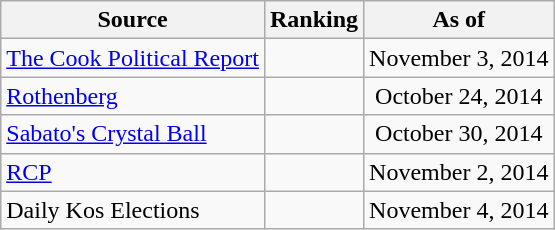<table class="wikitable" style="text-align:center">
<tr>
<th>Source</th>
<th>Ranking</th>
<th>As of</th>
</tr>
<tr>
<td align=left><a href='#'>The Cook Political Report</a></td>
<td></td>
<td>November 3, 2014</td>
</tr>
<tr>
<td align=left><a href='#'>Rothenberg</a></td>
<td></td>
<td>October 24, 2014</td>
</tr>
<tr>
<td align=left><a href='#'>Sabato's Crystal Ball</a></td>
<td></td>
<td>October 30, 2014</td>
</tr>
<tr>
<td align="left"><a href='#'>RCP</a></td>
<td></td>
<td>November 2, 2014</td>
</tr>
<tr>
<td align=left>Daily Kos Elections</td>
<td></td>
<td>November 4, 2014</td>
</tr>
</table>
